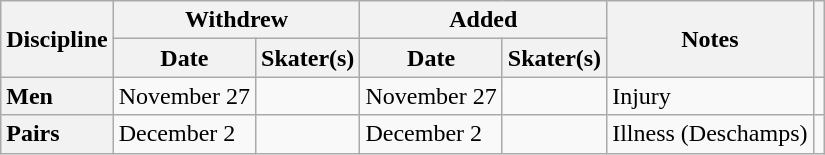<table class="wikitable unsortable">
<tr>
<th scope="col" rowspan=2>Discipline</th>
<th scope="col" colspan=2>Withdrew</th>
<th scope="col" colspan=2>Added</th>
<th scope="col" rowspan=2>Notes</th>
<th scope="col" rowspan=2></th>
</tr>
<tr>
<th>Date</th>
<th>Skater(s)</th>
<th>Date</th>
<th>Skater(s)</th>
</tr>
<tr>
<th scope="row" style="text-align:left">Men</th>
<td>November 27</td>
<td></td>
<td>November 27</td>
<td></td>
<td>Injury</td>
<td></td>
</tr>
<tr>
<th scope="row" style="text-align:left">Pairs</th>
<td>December 2</td>
<td></td>
<td>December 2</td>
<td></td>
<td>Illness (Deschamps)</td>
<td></td>
</tr>
</table>
